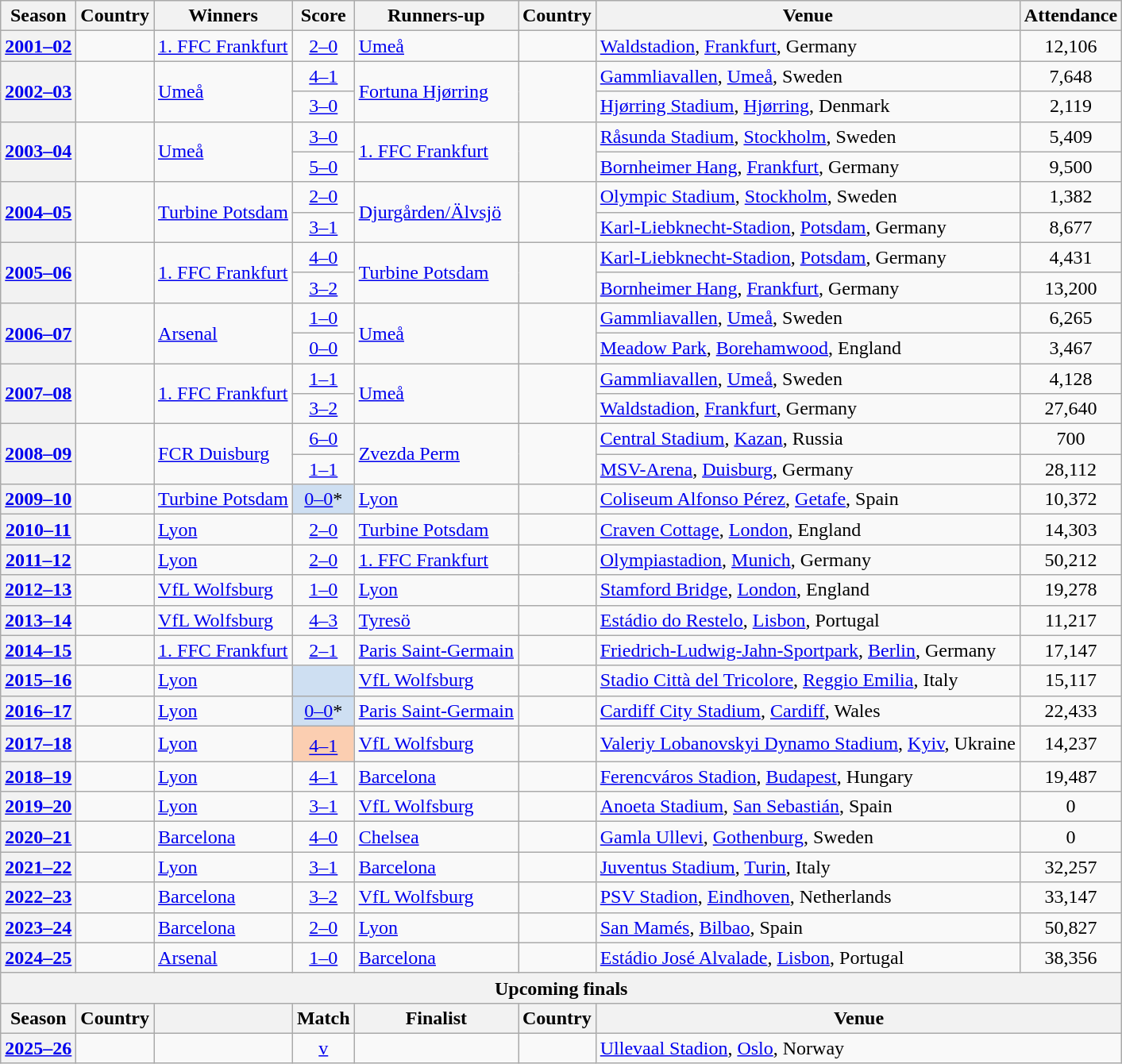<table class="wikitable plainrowheaders sortable">
<tr>
<th scope="col">Season</th>
<th scope="col">Country</th>
<th scope="col">Winners</th>
<th scope="col">Score</th>
<th scope="col">Runners-up</th>
<th scope="col">Country</th>
<th scope="col">Venue</th>
<th scope="col">Attendance</th>
</tr>
<tr>
<th scope="row" style="text-align:center"><a href='#'>2001–02</a></th>
<td></td>
<td><a href='#'>1. FFC Frankfurt</a></td>
<td align=center><a href='#'>2–0</a></td>
<td><a href='#'>Umeå</a></td>
<td></td>
<td><a href='#'>Waldstadion</a>, <a href='#'>Frankfurt</a>, Germany</td>
<td align=center>12,106</td>
</tr>
<tr>
<th scope=row rowspan=2 style=text-align:center><a href='#'>2002–03</a></th>
<td rowspan=2></td>
<td rowspan=2><a href='#'>Umeå</a></td>
<td align=center><a href='#'>4–1</a></td>
<td rowspan=2><a href='#'>Fortuna Hjørring</a></td>
<td rowspan=2></td>
<td><a href='#'>Gammliavallen</a>, <a href='#'>Umeå</a>, Sweden</td>
<td align=center>7,648</td>
</tr>
<tr>
<td align=center><a href='#'>3–0</a></td>
<td><a href='#'>Hjørring Stadium</a>, <a href='#'>Hjørring</a>, Denmark</td>
<td align=center>2,119</td>
</tr>
<tr>
<th scope=row rowspan=2 style=text-align:center><a href='#'>2003–04</a></th>
<td rowspan=2></td>
<td rowspan=2><a href='#'>Umeå</a></td>
<td align=center><a href='#'>3–0</a></td>
<td rowspan=2><a href='#'>1. FFC Frankfurt</a></td>
<td rowspan=2></td>
<td><a href='#'>Råsunda Stadium</a>, <a href='#'>Stockholm</a>, Sweden</td>
<td align=center>5,409</td>
</tr>
<tr>
<td align=center><a href='#'>5–0</a></td>
<td><a href='#'>Bornheimer Hang</a>, <a href='#'>Frankfurt</a>, Germany</td>
<td align=center>9,500</td>
</tr>
<tr>
<th scope=row rowspan=2 style=text-align:center><a href='#'>2004–05</a></th>
<td rowspan=2></td>
<td rowspan=2><a href='#'>Turbine Potsdam</a></td>
<td align=center><a href='#'>2–0</a></td>
<td rowspan=2><a href='#'>Djurgården/Älvsjö</a></td>
<td rowspan=2></td>
<td><a href='#'>Olympic Stadium</a>, <a href='#'>Stockholm</a>, Sweden</td>
<td align=center>1,382</td>
</tr>
<tr>
<td align=center><a href='#'>3–1</a></td>
<td><a href='#'>Karl-Liebknecht-Stadion</a>, <a href='#'>Potsdam</a>, Germany</td>
<td align=center>8,677</td>
</tr>
<tr>
<th scope=row rowspan=2 style=text-align:center><a href='#'>2005–06</a></th>
<td rowspan=2></td>
<td rowspan=2><a href='#'>1. FFC Frankfurt</a></td>
<td align=center><a href='#'>4–0</a></td>
<td rowspan=2><a href='#'>Turbine Potsdam</a></td>
<td rowspan=2></td>
<td><a href='#'>Karl-Liebknecht-Stadion</a>, <a href='#'>Potsdam</a>, Germany</td>
<td align=center>4,431</td>
</tr>
<tr>
<td align=center><a href='#'>3–2</a></td>
<td><a href='#'>Bornheimer Hang</a>, <a href='#'>Frankfurt</a>, Germany</td>
<td align=center>13,200</td>
</tr>
<tr>
<th scope=row rowspan=2 style=text-align:center><a href='#'>2006–07</a></th>
<td rowspan=2></td>
<td rowspan=2><a href='#'>Arsenal</a></td>
<td align=center><a href='#'>1–0</a></td>
<td rowspan=2><a href='#'>Umeå</a></td>
<td rowspan=2></td>
<td><a href='#'>Gammliavallen</a>, <a href='#'>Umeå</a>, Sweden</td>
<td align=center>6,265</td>
</tr>
<tr>
<td align=center><a href='#'>0–0</a></td>
<td><a href='#'>Meadow Park</a>, <a href='#'>Borehamwood</a>, England</td>
<td align=center>3,467</td>
</tr>
<tr>
<th scope=row rowspan=2 style=text-align:center><a href='#'>2007–08</a></th>
<td rowspan=2></td>
<td rowspan=2><a href='#'>1. FFC Frankfurt</a></td>
<td align=center><a href='#'>1–1</a></td>
<td rowspan=2><a href='#'>Umeå</a></td>
<td rowspan=2></td>
<td><a href='#'>Gammliavallen</a>, <a href='#'>Umeå</a>, Sweden</td>
<td align=center>4,128</td>
</tr>
<tr>
<td align=center><a href='#'>3–2</a></td>
<td><a href='#'>Waldstadion</a>, <a href='#'>Frankfurt</a>, Germany</td>
<td align=center>27,640</td>
</tr>
<tr>
<th scope=row rowspan=2 style=text-align:center><a href='#'>2008–09</a></th>
<td rowspan=2></td>
<td rowspan=2><a href='#'>FCR Duisburg</a></td>
<td align=center><a href='#'>6–0</a></td>
<td rowspan=2><a href='#'>Zvezda Perm</a></td>
<td rowspan=2></td>
<td><a href='#'>Central Stadium</a>, <a href='#'>Kazan</a>, Russia</td>
<td align=center>700</td>
</tr>
<tr>
<td align=center><a href='#'>1–1</a></td>
<td><a href='#'>MSV-Arena</a>, <a href='#'>Duisburg</a>, Germany</td>
<td align=center>28,112</td>
</tr>
<tr>
<th scope="row" style="text-align:center"><a href='#'>2009–10</a></th>
<td></td>
<td><a href='#'>Turbine Potsdam</a></td>
<td align=center bgcolor=cedff2><a href='#'>0–0</a>*</td>
<td><a href='#'>Lyon</a></td>
<td></td>
<td><a href='#'>Coliseum Alfonso Pérez</a>, <a href='#'>Getafe</a>, Spain</td>
<td align=center>10,372</td>
</tr>
<tr>
<th scope="row" style="text-align:center"><a href='#'>2010–11</a></th>
<td></td>
<td><a href='#'>Lyon</a></td>
<td align=center><a href='#'>2–0</a></td>
<td><a href='#'>Turbine Potsdam</a></td>
<td></td>
<td><a href='#'>Craven Cottage</a>, <a href='#'>London</a>, England</td>
<td align=center>14,303</td>
</tr>
<tr>
<th scope="row" style="text-align:center"><a href='#'>2011–12</a></th>
<td></td>
<td><a href='#'>Lyon</a></td>
<td align=center><a href='#'>2–0</a></td>
<td><a href='#'>1. FFC Frankfurt</a></td>
<td></td>
<td><a href='#'>Olympiastadion</a>, <a href='#'>Munich</a>, Germany</td>
<td align=center>50,212</td>
</tr>
<tr>
<th scope="row" style="text-align:center"><a href='#'>2012–13</a></th>
<td></td>
<td><a href='#'>VfL Wolfsburg</a></td>
<td align=center><a href='#'>1–0</a></td>
<td><a href='#'>Lyon</a></td>
<td></td>
<td><a href='#'>Stamford Bridge</a>, <a href='#'>London</a>, England</td>
<td align=center>19,278</td>
</tr>
<tr>
<th scope="row" style="text-align:center"><a href='#'>2013–14</a></th>
<td></td>
<td><a href='#'>VfL Wolfsburg</a></td>
<td align=center><a href='#'>4–3</a></td>
<td><a href='#'>Tyresö</a></td>
<td></td>
<td><a href='#'>Estádio do Restelo</a>, <a href='#'>Lisbon</a>, Portugal</td>
<td align=center>11,217</td>
</tr>
<tr>
<th scope="row" style="text-align:center"><a href='#'>2014–15</a></th>
<td></td>
<td><a href='#'>1. FFC Frankfurt</a></td>
<td align=center><a href='#'>2–1</a></td>
<td><a href='#'>Paris Saint-Germain</a></td>
<td></td>
<td><a href='#'>Friedrich-Ludwig-Jahn-Sportpark</a>, <a href='#'>Berlin</a>, Germany</td>
<td align=center>17,147</td>
</tr>
<tr>
<th scope="row" style="text-align:center"><a href='#'>2015–16</a></th>
<td></td>
<td><a href='#'>Lyon</a></td>
<td align=center bgcolor=cedff2></td>
<td><a href='#'>VfL Wolfsburg</a></td>
<td></td>
<td><a href='#'> Stadio Città del Tricolore</a>, <a href='#'>Reggio Emilia</a>, Italy</td>
<td align=center>15,117</td>
</tr>
<tr>
<th scope="row" style="text-align:center"><a href='#'>2016–17</a></th>
<td></td>
<td><a href='#'>Lyon</a></td>
<td align=center bgcolor=cedff2><a href='#'>0–0</a>*</td>
<td><a href='#'>Paris Saint-Germain</a></td>
<td></td>
<td><a href='#'>Cardiff City Stadium</a>, <a href='#'>Cardiff</a>, Wales</td>
<td align=center>22,433</td>
</tr>
<tr>
<th scope="row" style="text-align:center"><a href='#'>2017–18</a></th>
<td></td>
<td><a href='#'>Lyon</a></td>
<td align=center bgcolor=FBCEB1><a href='#'>4–1</a><sup></sup></td>
<td><a href='#'>VfL Wolfsburg</a></td>
<td></td>
<td><a href='#'>Valeriy Lobanovskyi Dynamo Stadium</a>, <a href='#'>Kyiv</a>, Ukraine</td>
<td align=center>14,237</td>
</tr>
<tr>
<th scope="row" style="text-align:center"><a href='#'>2018–19</a></th>
<td></td>
<td><a href='#'>Lyon</a></td>
<td align=center><a href='#'>4–1</a></td>
<td><a href='#'>Barcelona</a></td>
<td></td>
<td><a href='#'> Ferencváros Stadion</a>, <a href='#'>Budapest</a>, Hungary</td>
<td align=center>19,487</td>
</tr>
<tr>
<th scope="row" style="text-align:center"><a href='#'>2019–20</a></th>
<td></td>
<td><a href='#'>Lyon</a></td>
<td align=center><a href='#'>3–1</a></td>
<td><a href='#'>VfL Wolfsburg</a></td>
<td></td>
<td><a href='#'>Anoeta Stadium</a>, <a href='#'>San Sebastián</a>, Spain</td>
<td align=center>0</td>
</tr>
<tr>
<th scope="row" style="text-align:center"><a href='#'>2020–21</a></th>
<td></td>
<td><a href='#'>Barcelona</a></td>
<td align=center><a href='#'>4–0</a></td>
<td><a href='#'>Chelsea</a></td>
<td></td>
<td><a href='#'>Gamla Ullevi</a>, <a href='#'>Gothenburg</a>, Sweden</td>
<td align=center>0</td>
</tr>
<tr>
<th scope="row" style="text-align:center"><a href='#'>2021–22</a></th>
<td></td>
<td><a href='#'>Lyon</a></td>
<td align=center><a href='#'>3–1</a></td>
<td><a href='#'>Barcelona</a></td>
<td></td>
<td><a href='#'>Juventus Stadium</a>, <a href='#'>Turin</a>, Italy</td>
<td align=center>32,257</td>
</tr>
<tr>
<th scope="row" style="text-align:center"><a href='#'>2022–23</a></th>
<td></td>
<td><a href='#'>Barcelona</a></td>
<td align=center><a href='#'>3–2</a></td>
<td><a href='#'>VfL Wolfsburg</a></td>
<td></td>
<td><a href='#'> PSV Stadion</a>, <a href='#'>Eindhoven</a>, Netherlands</td>
<td align=center>33,147</td>
</tr>
<tr class="sortbottom">
<th scope="row" style="text-align:center"><a href='#'>2023–24</a></th>
<td></td>
<td><a href='#'>Barcelona</a></td>
<td align=center><a href='#'>2–0</a></td>
<td><a href='#'>Lyon</a></td>
<td></td>
<td><a href='#'>San Mamés</a>, <a href='#'>Bilbao</a>, Spain</td>
<td align=center>50,827</td>
</tr>
<tr class="sortbottom">
<th scope="row" style="text-align:center"><a href='#'>2024–25</a></th>
<td></td>
<td><a href='#'>Arsenal</a></td>
<td align=center><a href='#'>1–0</a></td>
<td><a href='#'>Barcelona</a></td>
<td></td>
<td><a href='#'>Estádio José Alvalade</a>, <a href='#'>Lisbon</a>, Portugal</td>
<td align=center>38,356</td>
</tr>
<tr class="sortbottom">
<th colspan="8">Upcoming finals</th>
</tr>
<tr class="sortbottom">
<th scope="col">Season</th>
<th scope="col">Country</th>
<th scope="col"></th>
<th scope="col">Match</th>
<th scope="col">Finalist</th>
<th scope="col">Country</th>
<th colspan="2">Venue</th>
</tr>
<tr>
<th scope="row" style="text-align:center"><a href='#'>2025–26</a></th>
<td></td>
<td></td>
<td align=center><a href='#'>v</a></td>
<td></td>
<td></td>
<td colspan="2"><a href='#'>Ullevaal Stadion</a>, <a href='#'>Oslo</a>, Norway</td>
</tr>
</table>
